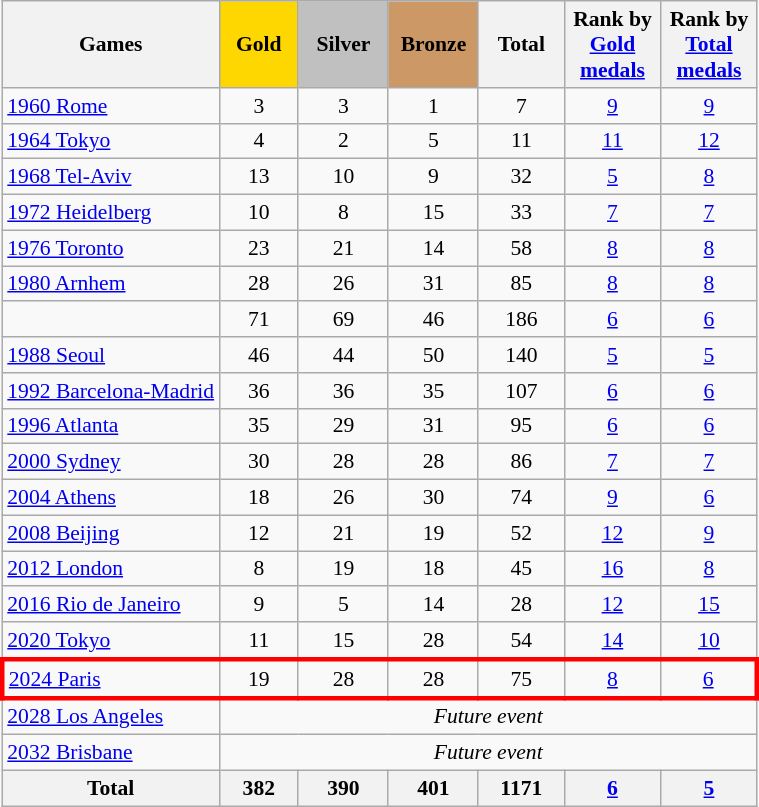<table class="wikitable" style="text-align:center; font-size:90%;">
<tr>
<th>Games</th>
<td style="background:gold; width:3.2em; font-weight:bold;">Gold</td>
<td style="background:silver; width:3.7em; font-weight:bold;">Silver</td>
<td style="background:#c96; width:3.7em; font-weight:bold;">Bronze</td>
<th style="width:3.5em; font-weight:bold;">Total</th>
<th style="width:4em; font-weight:bold;">Rank by <a href='#'>Gold medals</a></th>
<th style="width:4em; font-weight:bold;">Rank by <a href='#'>Total medals</a></th>
</tr>
<tr>
<td align=left> <a href='#'>1960 Rome</a></td>
<td>3</td>
<td>3</td>
<td>1</td>
<td>7</td>
<td><a href='#'>9</a></td>
<td><a href='#'>9</a></td>
</tr>
<tr>
<td align=left> <a href='#'>1964 Tokyo</a></td>
<td>4</td>
<td>2</td>
<td>5</td>
<td>11</td>
<td><a href='#'>11</a></td>
<td><a href='#'>12</a></td>
</tr>
<tr>
<td align=left> <a href='#'>1968 Tel-Aviv</a></td>
<td>13</td>
<td>10</td>
<td>9</td>
<td>32</td>
<td><a href='#'>5</a></td>
<td><a href='#'>8</a></td>
</tr>
<tr>
<td align=left> <a href='#'>1972 Heidelberg</a></td>
<td>10</td>
<td>8</td>
<td>15</td>
<td>33</td>
<td><a href='#'>7</a></td>
<td><a href='#'>7</a></td>
</tr>
<tr>
<td align=left> <a href='#'>1976 Toronto</a></td>
<td>23</td>
<td>21</td>
<td>14</td>
<td>58</td>
<td><a href='#'>8</a></td>
<td><a href='#'>8</a></td>
</tr>
<tr>
<td align=left> <a href='#'>1980 Arnhem</a></td>
<td>28</td>
<td>26</td>
<td>31</td>
<td>85</td>
<td><a href='#'>8</a></td>
<td><a href='#'>8</a></td>
</tr>
<tr>
<td align=left> <br> </td>
<td>71</td>
<td>69</td>
<td>46</td>
<td>186</td>
<td><a href='#'>6</a></td>
<td><a href='#'>6</a></td>
</tr>
<tr>
<td align=left> <a href='#'>1988 Seoul</a></td>
<td>46</td>
<td>44</td>
<td>50</td>
<td>140</td>
<td><a href='#'>5</a></td>
<td><a href='#'>5</a></td>
</tr>
<tr>
<td align=left> <a href='#'>1992 Barcelona-Madrid</a></td>
<td>36</td>
<td>36</td>
<td>35</td>
<td>107</td>
<td><a href='#'>6</a></td>
<td><a href='#'>6</a></td>
</tr>
<tr>
<td align=left> <a href='#'>1996 Atlanta</a></td>
<td>35</td>
<td>29</td>
<td>31</td>
<td>95</td>
<td><a href='#'>6</a></td>
<td><a href='#'>6</a></td>
</tr>
<tr>
<td align=left> <a href='#'>2000 Sydney</a></td>
<td>30</td>
<td>28</td>
<td>28</td>
<td>86</td>
<td><a href='#'>7</a></td>
<td><a href='#'>7</a></td>
</tr>
<tr>
<td align=left> <a href='#'>2004 Athens</a></td>
<td>18</td>
<td>26</td>
<td>30</td>
<td>74</td>
<td><a href='#'>9</a></td>
<td><a href='#'>6</a></td>
</tr>
<tr>
<td align=left> <a href='#'>2008 Beijing</a></td>
<td>12</td>
<td>21</td>
<td>19</td>
<td>52</td>
<td><a href='#'>12</a></td>
<td><a href='#'>9</a></td>
</tr>
<tr>
<td align=left> <a href='#'>2012 London</a></td>
<td>8</td>
<td>19</td>
<td>18</td>
<td>45</td>
<td><a href='#'>16</a></td>
<td><a href='#'>8</a></td>
</tr>
<tr>
<td align=left> <a href='#'>2016 Rio de Janeiro</a></td>
<td>9</td>
<td>5</td>
<td>14</td>
<td>28</td>
<td><a href='#'>12</a></td>
<td><a href='#'>15</a></td>
</tr>
<tr>
<td align=left> <a href='#'>2020 Tokyo</a></td>
<td>11</td>
<td>15</td>
<td>28</td>
<td>54</td>
<td><a href='#'>14</a></td>
<td><a href='#'>10</a></td>
</tr>
<tr style="border: 3px solid red">
<td align=left> <a href='#'>2024 Paris</a></td>
<td>19</td>
<td>28</td>
<td>28</td>
<td>75</td>
<td><a href='#'>8</a></td>
<td><a href='#'>6</a></td>
</tr>
<tr>
<td align=left> <a href='#'>2028 Los Angeles</a></td>
<td colspan=6; rowspan=1><em>Future event</em></td>
</tr>
<tr>
<td align=left> <a href='#'>2032 Brisbane</a></td>
<td colspan=6; rowspan=1><em>Future event</em></td>
</tr>
<tr>
<th>Total</th>
<th>382</th>
<th>390</th>
<th>401</th>
<th>1171</th>
<th><a href='#'>6</a></th>
<th><a href='#'>5</a></th>
</tr>
</table>
